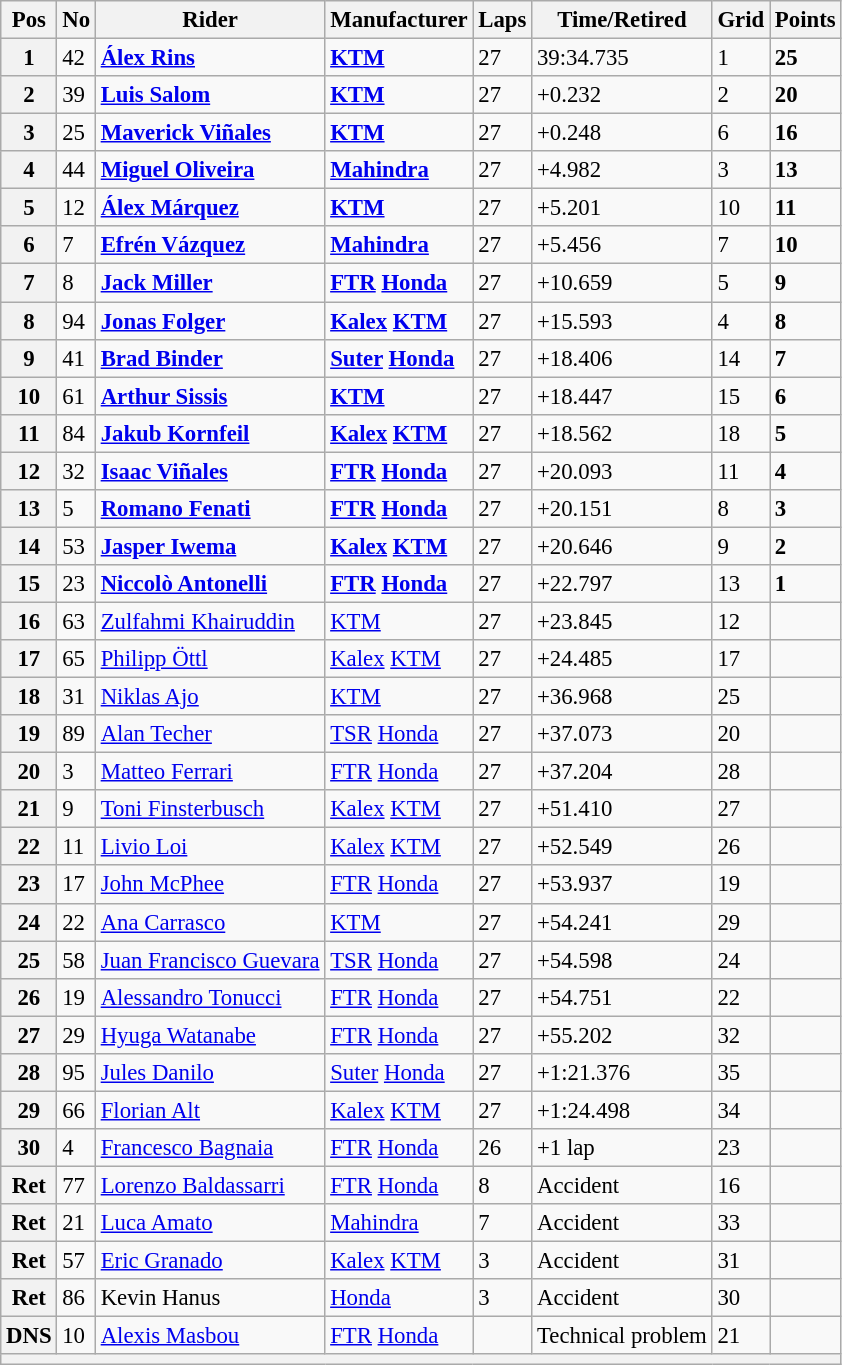<table class="wikitable" style="font-size: 95%;">
<tr>
<th>Pos</th>
<th>No</th>
<th>Rider</th>
<th>Manufacturer</th>
<th>Laps</th>
<th>Time/Retired</th>
<th>Grid</th>
<th>Points</th>
</tr>
<tr>
<th>1</th>
<td>42</td>
<td> <strong><a href='#'>Álex Rins</a></strong></td>
<td><strong><a href='#'>KTM</a></strong></td>
<td>27</td>
<td>39:34.735</td>
<td>1</td>
<td><strong>25</strong></td>
</tr>
<tr>
<th>2</th>
<td>39</td>
<td> <strong><a href='#'>Luis Salom</a></strong></td>
<td><strong><a href='#'>KTM</a></strong></td>
<td>27</td>
<td>+0.232</td>
<td>2</td>
<td><strong>20</strong></td>
</tr>
<tr>
<th>3</th>
<td>25</td>
<td> <strong><a href='#'>Maverick Viñales</a></strong></td>
<td><strong><a href='#'>KTM</a></strong></td>
<td>27</td>
<td>+0.248</td>
<td>6</td>
<td><strong>16</strong></td>
</tr>
<tr>
<th>4</th>
<td>44</td>
<td> <strong><a href='#'>Miguel Oliveira</a></strong></td>
<td><strong><a href='#'>Mahindra</a></strong></td>
<td>27</td>
<td>+4.982</td>
<td>3</td>
<td><strong>13</strong></td>
</tr>
<tr>
<th>5</th>
<td>12</td>
<td> <strong><a href='#'>Álex Márquez</a></strong></td>
<td><strong><a href='#'>KTM</a></strong></td>
<td>27</td>
<td>+5.201</td>
<td>10</td>
<td><strong>11</strong></td>
</tr>
<tr>
<th>6</th>
<td>7</td>
<td> <strong><a href='#'>Efrén Vázquez</a></strong></td>
<td><strong><a href='#'>Mahindra</a></strong></td>
<td>27</td>
<td>+5.456</td>
<td>7</td>
<td><strong>10</strong></td>
</tr>
<tr>
<th>7</th>
<td>8</td>
<td> <strong><a href='#'>Jack Miller</a></strong></td>
<td><strong><a href='#'>FTR</a> <a href='#'>Honda</a></strong></td>
<td>27</td>
<td>+10.659</td>
<td>5</td>
<td><strong>9</strong></td>
</tr>
<tr>
<th>8</th>
<td>94</td>
<td> <strong><a href='#'>Jonas Folger</a></strong></td>
<td><strong><a href='#'>Kalex</a> <a href='#'>KTM</a></strong></td>
<td>27</td>
<td>+15.593</td>
<td>4</td>
<td><strong>8</strong></td>
</tr>
<tr>
<th>9</th>
<td>41</td>
<td> <strong><a href='#'>Brad Binder</a></strong></td>
<td><strong><a href='#'>Suter</a> <a href='#'>Honda</a></strong></td>
<td>27</td>
<td>+18.406</td>
<td>14</td>
<td><strong>7</strong></td>
</tr>
<tr>
<th>10</th>
<td>61</td>
<td> <strong><a href='#'>Arthur Sissis</a></strong></td>
<td><strong><a href='#'>KTM</a></strong></td>
<td>27</td>
<td>+18.447</td>
<td>15</td>
<td><strong>6</strong></td>
</tr>
<tr>
<th>11</th>
<td>84</td>
<td> <strong><a href='#'>Jakub Kornfeil</a></strong></td>
<td><strong><a href='#'>Kalex</a> <a href='#'>KTM</a></strong></td>
<td>27</td>
<td>+18.562</td>
<td>18</td>
<td><strong>5</strong></td>
</tr>
<tr>
<th>12</th>
<td>32</td>
<td> <strong><a href='#'>Isaac Viñales</a></strong></td>
<td><strong><a href='#'>FTR</a> <a href='#'>Honda</a></strong></td>
<td>27</td>
<td>+20.093</td>
<td>11</td>
<td><strong>4</strong></td>
</tr>
<tr>
<th>13</th>
<td>5</td>
<td> <strong><a href='#'>Romano Fenati</a></strong></td>
<td><strong><a href='#'>FTR</a> <a href='#'>Honda</a></strong></td>
<td>27</td>
<td>+20.151</td>
<td>8</td>
<td><strong>3</strong></td>
</tr>
<tr>
<th>14</th>
<td>53</td>
<td> <strong><a href='#'>Jasper Iwema</a></strong></td>
<td><strong><a href='#'>Kalex</a> <a href='#'>KTM</a></strong></td>
<td>27</td>
<td>+20.646</td>
<td>9</td>
<td><strong>2</strong></td>
</tr>
<tr>
<th>15</th>
<td>23</td>
<td> <strong><a href='#'>Niccolò Antonelli</a></strong></td>
<td><strong><a href='#'>FTR</a> <a href='#'>Honda</a></strong></td>
<td>27</td>
<td>+22.797</td>
<td>13</td>
<td><strong>1</strong></td>
</tr>
<tr>
<th>16</th>
<td>63</td>
<td> <a href='#'>Zulfahmi Khairuddin</a></td>
<td><a href='#'>KTM</a></td>
<td>27</td>
<td>+23.845</td>
<td>12</td>
<td></td>
</tr>
<tr>
<th>17</th>
<td>65</td>
<td> <a href='#'>Philipp Öttl</a></td>
<td><a href='#'>Kalex</a> <a href='#'>KTM</a></td>
<td>27</td>
<td>+24.485</td>
<td>17</td>
<td></td>
</tr>
<tr>
<th>18</th>
<td>31</td>
<td> <a href='#'>Niklas Ajo</a></td>
<td><a href='#'>KTM</a></td>
<td>27</td>
<td>+36.968</td>
<td>25</td>
<td></td>
</tr>
<tr>
<th>19</th>
<td>89</td>
<td> <a href='#'>Alan Techer</a></td>
<td><a href='#'>TSR</a> <a href='#'>Honda</a></td>
<td>27</td>
<td>+37.073</td>
<td>20</td>
<td></td>
</tr>
<tr>
<th>20</th>
<td>3</td>
<td> <a href='#'>Matteo Ferrari</a></td>
<td><a href='#'>FTR</a> <a href='#'>Honda</a></td>
<td>27</td>
<td>+37.204</td>
<td>28</td>
<td></td>
</tr>
<tr>
<th>21</th>
<td>9</td>
<td> <a href='#'>Toni Finsterbusch</a></td>
<td><a href='#'>Kalex</a> <a href='#'>KTM</a></td>
<td>27</td>
<td>+51.410</td>
<td>27</td>
<td></td>
</tr>
<tr>
<th>22</th>
<td>11</td>
<td> <a href='#'>Livio Loi</a></td>
<td><a href='#'>Kalex</a> <a href='#'>KTM</a></td>
<td>27</td>
<td>+52.549</td>
<td>26</td>
<td></td>
</tr>
<tr>
<th>23</th>
<td>17</td>
<td> <a href='#'>John McPhee</a></td>
<td><a href='#'>FTR</a> <a href='#'>Honda</a></td>
<td>27</td>
<td>+53.937</td>
<td>19</td>
<td></td>
</tr>
<tr>
<th>24</th>
<td>22</td>
<td> <a href='#'>Ana Carrasco</a></td>
<td><a href='#'>KTM</a></td>
<td>27</td>
<td>+54.241</td>
<td>29</td>
<td></td>
</tr>
<tr>
<th>25</th>
<td>58</td>
<td> <a href='#'>Juan Francisco Guevara</a></td>
<td><a href='#'>TSR</a> <a href='#'>Honda</a></td>
<td>27</td>
<td>+54.598</td>
<td>24</td>
<td></td>
</tr>
<tr>
<th>26</th>
<td>19</td>
<td> <a href='#'>Alessandro Tonucci</a></td>
<td><a href='#'>FTR</a> <a href='#'>Honda</a></td>
<td>27</td>
<td>+54.751</td>
<td>22</td>
<td></td>
</tr>
<tr>
<th>27</th>
<td>29</td>
<td> <a href='#'>Hyuga Watanabe</a></td>
<td><a href='#'>FTR</a> <a href='#'>Honda</a></td>
<td>27</td>
<td>+55.202</td>
<td>32</td>
<td></td>
</tr>
<tr>
<th>28</th>
<td>95</td>
<td> <a href='#'>Jules Danilo</a></td>
<td><a href='#'>Suter</a> <a href='#'>Honda</a></td>
<td>27</td>
<td>+1:21.376</td>
<td>35</td>
<td></td>
</tr>
<tr>
<th>29</th>
<td>66</td>
<td> <a href='#'>Florian Alt</a></td>
<td><a href='#'>Kalex</a> <a href='#'>KTM</a></td>
<td>27</td>
<td>+1:24.498</td>
<td>34</td>
<td></td>
</tr>
<tr>
<th>30</th>
<td>4</td>
<td> <a href='#'>Francesco Bagnaia</a></td>
<td><a href='#'>FTR</a> <a href='#'>Honda</a></td>
<td>26</td>
<td>+1 lap</td>
<td>23</td>
<td></td>
</tr>
<tr>
<th>Ret</th>
<td>77</td>
<td> <a href='#'>Lorenzo Baldassarri</a></td>
<td><a href='#'>FTR</a> <a href='#'>Honda</a></td>
<td>8</td>
<td>Accident</td>
<td>16</td>
<td></td>
</tr>
<tr>
<th>Ret</th>
<td>21</td>
<td> <a href='#'>Luca Amato</a></td>
<td><a href='#'>Mahindra</a></td>
<td>7</td>
<td>Accident</td>
<td>33</td>
<td></td>
</tr>
<tr>
<th>Ret</th>
<td>57</td>
<td> <a href='#'>Eric Granado</a></td>
<td><a href='#'>Kalex</a> <a href='#'>KTM</a></td>
<td>3</td>
<td>Accident</td>
<td>31</td>
<td></td>
</tr>
<tr>
<th>Ret</th>
<td>86</td>
<td> Kevin Hanus</td>
<td><a href='#'>Honda</a></td>
<td>3</td>
<td>Accident</td>
<td>30</td>
<td></td>
</tr>
<tr>
<th>DNS</th>
<td>10</td>
<td> <a href='#'>Alexis Masbou</a></td>
<td><a href='#'>FTR</a> <a href='#'>Honda</a></td>
<td></td>
<td>Technical problem</td>
<td>21</td>
<td></td>
</tr>
<tr>
<th colspan=8></th>
</tr>
</table>
